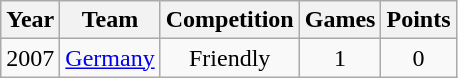<table class="wikitable">
<tr>
<th>Year</th>
<th>Team</th>
<th>Competition</th>
<th>Games</th>
<th>Points</th>
</tr>
<tr align="center">
<td>2007</td>
<td><a href='#'>Germany</a></td>
<td>Friendly</td>
<td>1</td>
<td>0</td>
</tr>
</table>
